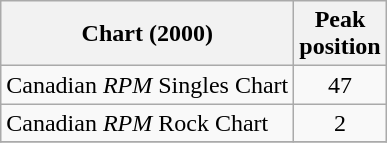<table class="wikitable">
<tr>
<th>Chart (2000)</th>
<th>Peak<br>position</th>
</tr>
<tr>
<td>Canadian <em>RPM</em> Singles Chart</td>
<td align="center">47</td>
</tr>
<tr>
<td>Canadian <em>RPM</em> Rock Chart</td>
<td align="center">2</td>
</tr>
<tr>
</tr>
</table>
